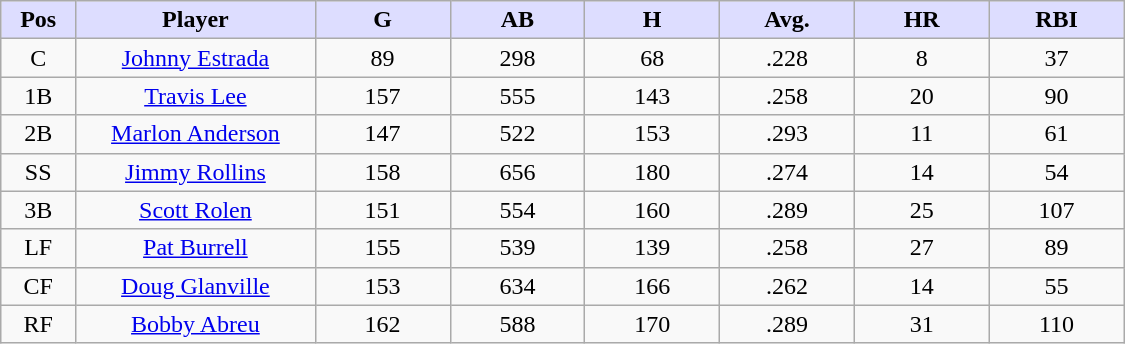<table class="wikitable sortable">
<tr>
<th style="background:#ddf; width:5%;">Pos</th>
<th style="background:#ddf; width:16%;">Player</th>
<th style="background:#ddf; width:9%;">G</th>
<th style="background:#ddf; width:9%;">AB</th>
<th style="background:#ddf; width:9%;">H</th>
<th style="background:#ddf; width:9%;">Avg.</th>
<th style="background:#ddf; width:9%;">HR</th>
<th style="background:#ddf; width:9%;">RBI</th>
</tr>
<tr align=center>
<td>C</td>
<td><a href='#'>Johnny Estrada</a></td>
<td>89</td>
<td>298</td>
<td>68</td>
<td>.228</td>
<td>8</td>
<td>37</td>
</tr>
<tr align=center>
<td>1B</td>
<td><a href='#'>Travis Lee</a></td>
<td>157</td>
<td>555</td>
<td>143</td>
<td>.258</td>
<td>20</td>
<td>90</td>
</tr>
<tr align=center>
<td>2B</td>
<td><a href='#'>Marlon Anderson</a></td>
<td>147</td>
<td>522</td>
<td>153</td>
<td>.293</td>
<td>11</td>
<td>61</td>
</tr>
<tr align=center>
<td>SS</td>
<td><a href='#'>Jimmy Rollins</a></td>
<td>158</td>
<td>656</td>
<td>180</td>
<td>.274</td>
<td>14</td>
<td>54</td>
</tr>
<tr align=center>
<td>3B</td>
<td><a href='#'>Scott Rolen</a></td>
<td>151</td>
<td>554</td>
<td>160</td>
<td>.289</td>
<td>25</td>
<td>107</td>
</tr>
<tr align=center>
<td>LF</td>
<td><a href='#'>Pat Burrell</a></td>
<td>155</td>
<td>539</td>
<td>139</td>
<td>.258</td>
<td>27</td>
<td>89</td>
</tr>
<tr align=center>
<td>CF</td>
<td><a href='#'>Doug Glanville</a></td>
<td>153</td>
<td>634</td>
<td>166</td>
<td>.262</td>
<td>14</td>
<td>55</td>
</tr>
<tr align=center>
<td>RF</td>
<td><a href='#'>Bobby Abreu</a></td>
<td>162</td>
<td>588</td>
<td>170</td>
<td>.289</td>
<td>31</td>
<td>110</td>
</tr>
</table>
